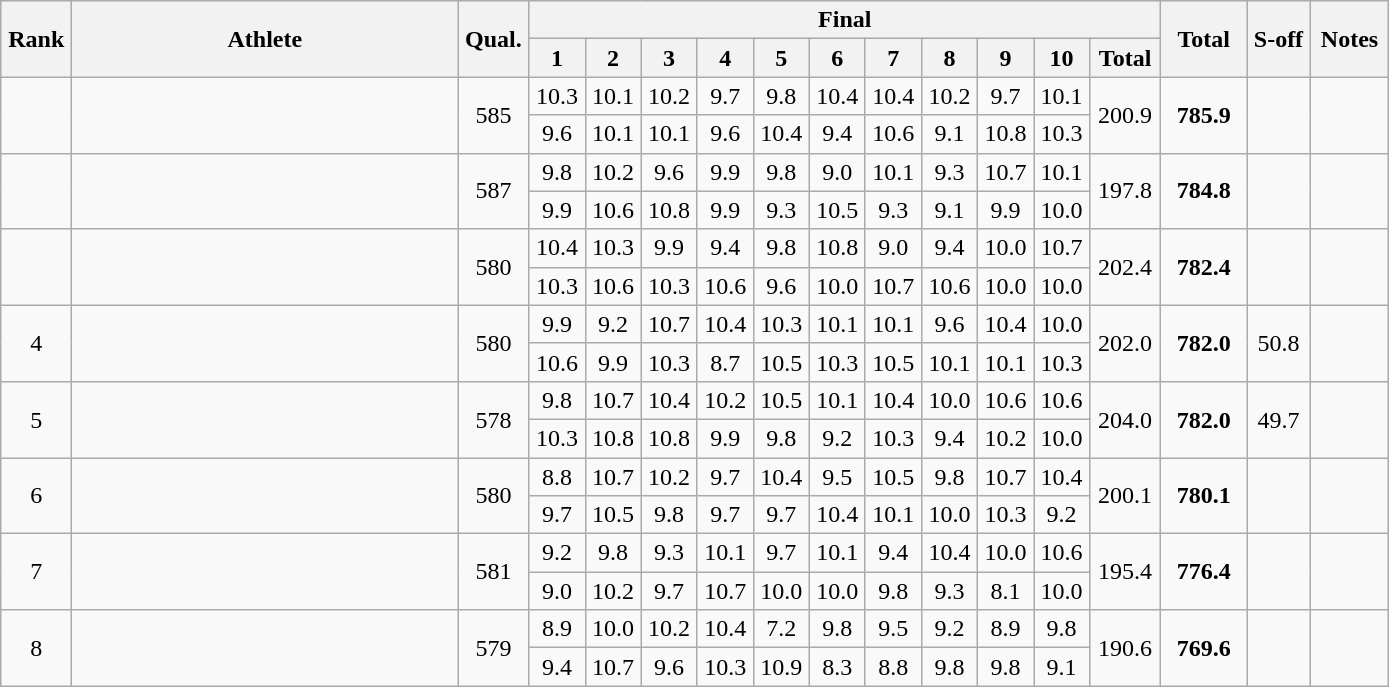<table class="wikitable" style="text-align:center">
<tr>
<th rowspan=2 width=40>Rank</th>
<th rowspan=2 width=250>Athlete</th>
<th rowspan=2 width=40>Qual.</th>
<th colspan=11>Final</th>
<th rowspan=2 width=50>Total</th>
<th rowspan=2 width=35>S-off</th>
<th rowspan=2 width=45>Notes</th>
</tr>
<tr>
<th width=30>1</th>
<th width=30>2</th>
<th width=30>3</th>
<th width=30>4</th>
<th width=30>5</th>
<th width=30>6</th>
<th width=30>7</th>
<th width=30>8</th>
<th width=30>9</th>
<th width=30>10</th>
<th width=40>Total</th>
</tr>
<tr>
<td rowspan=2></td>
<td rowspan=2 align=left></td>
<td rowspan=2>585</td>
<td>10.3</td>
<td>10.1</td>
<td>10.2</td>
<td>9.7</td>
<td>9.8</td>
<td>10.4</td>
<td>10.4</td>
<td>10.2</td>
<td>9.7</td>
<td>10.1</td>
<td rowspan=2>200.9</td>
<td rowspan=2><strong>785.9</strong></td>
<td rowspan=2></td>
<td rowspan=2></td>
</tr>
<tr>
<td>9.6</td>
<td>10.1</td>
<td>10.1</td>
<td>9.6</td>
<td>10.4</td>
<td>9.4</td>
<td>10.6</td>
<td>9.1</td>
<td>10.8</td>
<td>10.3</td>
</tr>
<tr>
<td rowspan=2></td>
<td rowspan=2 align=left></td>
<td rowspan=2>587</td>
<td>9.8</td>
<td>10.2</td>
<td>9.6</td>
<td>9.9</td>
<td>9.8</td>
<td>9.0</td>
<td>10.1</td>
<td>9.3</td>
<td>10.7</td>
<td>10.1</td>
<td rowspan=2>197.8</td>
<td rowspan=2><strong>784.8</strong></td>
<td rowspan=2></td>
<td rowspan=2></td>
</tr>
<tr>
<td>9.9</td>
<td>10.6</td>
<td>10.8</td>
<td>9.9</td>
<td>9.3</td>
<td>10.5</td>
<td>9.3</td>
<td>9.1</td>
<td>9.9</td>
<td>10.0</td>
</tr>
<tr>
<td rowspan=2></td>
<td rowspan=2 align=left></td>
<td rowspan=2>580</td>
<td>10.4</td>
<td>10.3</td>
<td>9.9</td>
<td>9.4</td>
<td>9.8</td>
<td>10.8</td>
<td>9.0</td>
<td>9.4</td>
<td>10.0</td>
<td>10.7</td>
<td rowspan=2>202.4</td>
<td rowspan=2><strong>782.4</strong></td>
<td rowspan=2></td>
<td rowspan=2></td>
</tr>
<tr>
<td>10.3</td>
<td>10.6</td>
<td>10.3</td>
<td>10.6</td>
<td>9.6</td>
<td>10.0</td>
<td>10.7</td>
<td>10.6</td>
<td>10.0</td>
<td>10.0</td>
</tr>
<tr>
<td rowspan=2>4</td>
<td rowspan=2 align=left></td>
<td rowspan=2>580</td>
<td>9.9</td>
<td>9.2</td>
<td>10.7</td>
<td>10.4</td>
<td>10.3</td>
<td>10.1</td>
<td>10.1</td>
<td>9.6</td>
<td>10.4</td>
<td>10.0</td>
<td rowspan=2>202.0</td>
<td rowspan=2><strong>782.0</strong></td>
<td rowspan=2>50.8</td>
<td rowspan=2></td>
</tr>
<tr>
<td>10.6</td>
<td>9.9</td>
<td>10.3</td>
<td>8.7</td>
<td>10.5</td>
<td>10.3</td>
<td>10.5</td>
<td>10.1</td>
<td>10.1</td>
<td>10.3</td>
</tr>
<tr>
<td rowspan=2>5</td>
<td rowspan=2 align=left></td>
<td rowspan=2>578</td>
<td>9.8</td>
<td>10.7</td>
<td>10.4</td>
<td>10.2</td>
<td>10.5</td>
<td>10.1</td>
<td>10.4</td>
<td>10.0</td>
<td>10.6</td>
<td>10.6</td>
<td rowspan=2>204.0</td>
<td rowspan=2><strong>782.0</strong></td>
<td rowspan=2>49.7</td>
<td rowspan=2></td>
</tr>
<tr>
<td>10.3</td>
<td>10.8</td>
<td>10.8</td>
<td>9.9</td>
<td>9.8</td>
<td>9.2</td>
<td>10.3</td>
<td>9.4</td>
<td>10.2</td>
<td>10.0</td>
</tr>
<tr>
<td rowspan=2>6</td>
<td rowspan=2 align=left></td>
<td rowspan=2>580</td>
<td>8.8</td>
<td>10.7</td>
<td>10.2</td>
<td>9.7</td>
<td>10.4</td>
<td>9.5</td>
<td>10.5</td>
<td>9.8</td>
<td>10.7</td>
<td>10.4</td>
<td rowspan=2>200.1</td>
<td rowspan=2><strong>780.1</strong></td>
<td rowspan=2></td>
<td rowspan=2></td>
</tr>
<tr>
<td>9.7</td>
<td>10.5</td>
<td>9.8</td>
<td>9.7</td>
<td>9.7</td>
<td>10.4</td>
<td>10.1</td>
<td>10.0</td>
<td>10.3</td>
<td>9.2</td>
</tr>
<tr>
<td rowspan=2>7</td>
<td rowspan=2 align=left></td>
<td rowspan=2>581</td>
<td>9.2</td>
<td>9.8</td>
<td>9.3</td>
<td>10.1</td>
<td>9.7</td>
<td>10.1</td>
<td>9.4</td>
<td>10.4</td>
<td>10.0</td>
<td>10.6</td>
<td rowspan=2>195.4</td>
<td rowspan=2><strong>776.4</strong></td>
<td rowspan=2></td>
<td rowspan=2></td>
</tr>
<tr>
<td>9.0</td>
<td>10.2</td>
<td>9.7</td>
<td>10.7</td>
<td>10.0</td>
<td>10.0</td>
<td>9.8</td>
<td>9.3</td>
<td>8.1</td>
<td>10.0</td>
</tr>
<tr>
<td rowspan=2>8</td>
<td rowspan=2 align=left></td>
<td rowspan=2>579</td>
<td>8.9</td>
<td>10.0</td>
<td>10.2</td>
<td>10.4</td>
<td>7.2</td>
<td>9.8</td>
<td>9.5</td>
<td>9.2</td>
<td>8.9</td>
<td>9.8</td>
<td rowspan=2>190.6</td>
<td rowspan=2><strong>769.6</strong></td>
<td rowspan=2></td>
<td rowspan=2></td>
</tr>
<tr>
<td>9.4</td>
<td>10.7</td>
<td>9.6</td>
<td>10.3</td>
<td>10.9</td>
<td>8.3</td>
<td>8.8</td>
<td>9.8</td>
<td>9.8</td>
<td>9.1</td>
</tr>
</table>
